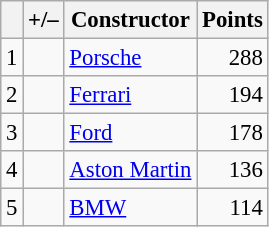<table class="wikitable" style="font-size: 95%;">
<tr>
<th scope="col"></th>
<th scope="col">+/–</th>
<th scope="col">Constructor</th>
<th scope="col">Points</th>
</tr>
<tr>
<td align="center">1</td>
<td align="left"></td>
<td> <a href='#'>Porsche</a></td>
<td align="right">288</td>
</tr>
<tr>
<td align="center">2</td>
<td align="left"></td>
<td> <a href='#'>Ferrari</a></td>
<td align="right">194</td>
</tr>
<tr>
<td align="center">3</td>
<td align="left"></td>
<td> <a href='#'>Ford</a></td>
<td align="right">178</td>
</tr>
<tr>
<td align="center">4</td>
<td align="left"></td>
<td> <a href='#'>Aston Martin</a></td>
<td align="right">136</td>
</tr>
<tr>
<td align="center">5</td>
<td align="left"></td>
<td> <a href='#'>BMW</a></td>
<td align="right">114</td>
</tr>
</table>
